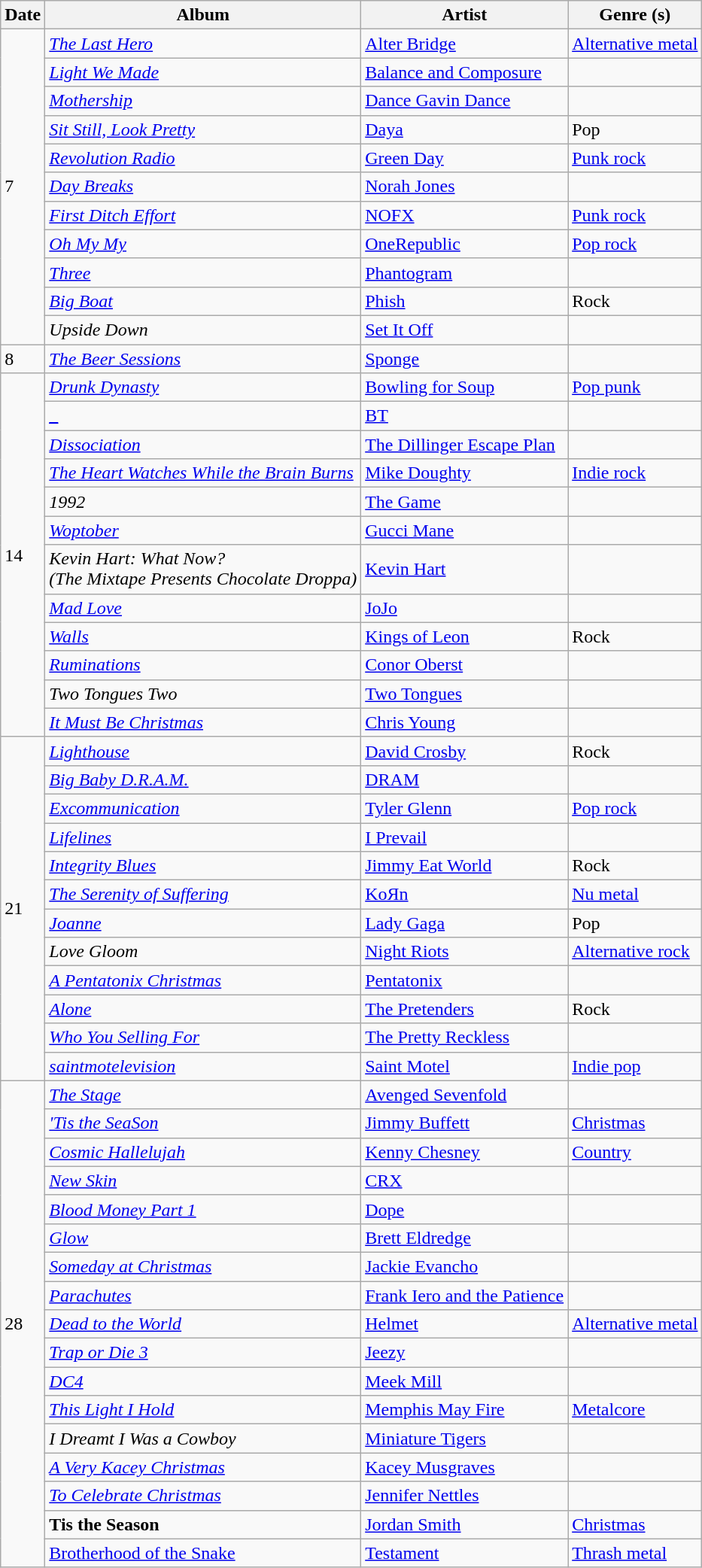<table class="wikitable" style="text-align: left">
<tr>
<th>Date</th>
<th>Album</th>
<th>Artist</th>
<th>Genre (s)</th>
</tr>
<tr>
<td rowspan="11">7</td>
<td><em><a href='#'>The Last Hero</a></em></td>
<td><a href='#'>Alter Bridge</a></td>
<td><a href='#'>Alternative metal</a></td>
</tr>
<tr>
<td><em><a href='#'>Light We Made</a></em></td>
<td><a href='#'>Balance and Composure</a></td>
<td></td>
</tr>
<tr>
<td><em><a href='#'>Mothership</a></em></td>
<td><a href='#'>Dance Gavin Dance</a></td>
<td></td>
</tr>
<tr>
<td><em><a href='#'>Sit Still, Look Pretty</a></em></td>
<td><a href='#'>Daya</a></td>
<td>Pop</td>
</tr>
<tr>
<td><em><a href='#'>Revolution Radio</a></em></td>
<td><a href='#'>Green Day</a></td>
<td><a href='#'>Punk rock</a></td>
</tr>
<tr>
<td><em><a href='#'>Day Breaks</a></em></td>
<td><a href='#'>Norah Jones</a></td>
<td></td>
</tr>
<tr>
<td><em><a href='#'>First Ditch Effort</a></em></td>
<td><a href='#'>NOFX</a></td>
<td><a href='#'>Punk rock</a></td>
</tr>
<tr>
<td><em><a href='#'>Oh My My</a></em></td>
<td><a href='#'>OneRepublic</a></td>
<td><a href='#'>Pop rock</a></td>
</tr>
<tr>
<td><em><a href='#'>Three</a></em></td>
<td><a href='#'>Phantogram</a></td>
<td></td>
</tr>
<tr>
<td><em><a href='#'>Big Boat</a></em></td>
<td><a href='#'>Phish</a></td>
<td>Rock</td>
</tr>
<tr>
<td><em>Upside Down</em></td>
<td><a href='#'>Set It Off</a></td>
<td></td>
</tr>
<tr>
<td>8</td>
<td><em><a href='#'>The Beer Sessions</a></em></td>
<td><a href='#'>Sponge</a></td>
<td></td>
</tr>
<tr>
<td rowspan="12">14</td>
<td><em><a href='#'>Drunk Dynasty</a></em></td>
<td><a href='#'>Bowling for Soup</a></td>
<td><a href='#'>Pop punk</a></td>
</tr>
<tr>
<td><em><a href='#'>_</a></em></td>
<td><a href='#'>BT</a></td>
<td></td>
</tr>
<tr>
<td><em><a href='#'>Dissociation</a></em></td>
<td><a href='#'>The Dillinger Escape Plan</a></td>
<td></td>
</tr>
<tr>
<td><em><a href='#'>The Heart Watches While the Brain Burns</a></em></td>
<td><a href='#'>Mike Doughty</a></td>
<td><a href='#'>Indie rock</a></td>
</tr>
<tr>
<td><em>1992</em></td>
<td><a href='#'>The Game</a></td>
<td></td>
</tr>
<tr>
<td><em><a href='#'>Woptober</a></em></td>
<td><a href='#'>Gucci Mane</a></td>
<td></td>
</tr>
<tr>
<td><em>Kevin Hart: What Now? <br>(The Mixtape Presents Chocolate Droppa)</em></td>
<td><a href='#'>Kevin Hart</a></td>
<td></td>
</tr>
<tr>
<td><em><a href='#'>Mad Love</a></em></td>
<td><a href='#'>JoJo</a></td>
<td></td>
</tr>
<tr>
<td><em><a href='#'>Walls</a></em></td>
<td><a href='#'>Kings of Leon</a></td>
<td>Rock</td>
</tr>
<tr>
<td><em><a href='#'>Ruminations</a></em></td>
<td><a href='#'>Conor Oberst</a></td>
<td></td>
</tr>
<tr>
<td><em>Two Tongues Two</em></td>
<td><a href='#'>Two Tongues</a></td>
<td></td>
</tr>
<tr>
<td><em><a href='#'>It Must Be Christmas</a></em></td>
<td><a href='#'>Chris Young</a></td>
<td></td>
</tr>
<tr>
<td rowspan="12">21</td>
<td><em><a href='#'>Lighthouse</a></em></td>
<td><a href='#'>David Crosby</a></td>
<td>Rock</td>
</tr>
<tr>
<td><em><a href='#'>Big Baby D.R.A.M.</a></em></td>
<td><a href='#'>DRAM</a></td>
<td></td>
</tr>
<tr>
<td><em><a href='#'>Excommunication</a></em></td>
<td><a href='#'>Tyler Glenn</a></td>
<td><a href='#'>Pop rock</a></td>
</tr>
<tr>
<td><em><a href='#'>Lifelines</a></em></td>
<td><a href='#'>I Prevail</a></td>
<td></td>
</tr>
<tr>
<td><em><a href='#'>Integrity Blues</a></em></td>
<td><a href='#'>Jimmy Eat World</a></td>
<td>Rock</td>
</tr>
<tr>
<td><em><a href='#'>The Serenity of Suffering</a></em></td>
<td><a href='#'>KoЯn</a></td>
<td><a href='#'>Nu metal</a></td>
</tr>
<tr>
<td><em><a href='#'>Joanne</a></em></td>
<td><a href='#'>Lady Gaga</a></td>
<td>Pop</td>
</tr>
<tr>
<td><em>Love Gloom</em></td>
<td><a href='#'>Night Riots</a></td>
<td><a href='#'>Alternative rock</a></td>
</tr>
<tr>
<td><em><a href='#'>A Pentatonix Christmas</a></em></td>
<td><a href='#'>Pentatonix</a></td>
<td></td>
</tr>
<tr>
<td><em><a href='#'>Alone</a></em></td>
<td><a href='#'>The Pretenders</a></td>
<td>Rock</td>
</tr>
<tr>
<td><em><a href='#'>Who You Selling For</a></em></td>
<td><a href='#'>The Pretty Reckless</a></td>
<td></td>
</tr>
<tr>
<td><em><a href='#'>saintmotelevision</a></em></td>
<td><a href='#'>Saint Motel</a></td>
<td><a href='#'>Indie pop</a></td>
</tr>
<tr>
<td rowspan="17">28</td>
<td><em><a href='#'>The Stage</a></em></td>
<td><a href='#'>Avenged Sevenfold</a></td>
<td></td>
</tr>
<tr>
<td><em><a href='#'>'Tis the SeaSon</a></em></td>
<td><a href='#'>Jimmy Buffett</a></td>
<td><a href='#'>Christmas</a></td>
</tr>
<tr>
<td><em><a href='#'>Cosmic Hallelujah</a></em></td>
<td><a href='#'>Kenny Chesney</a></td>
<td><a href='#'>Country</a></td>
</tr>
<tr>
<td><em><a href='#'>New Skin</a></em></td>
<td><a href='#'>CRX</a></td>
<td></td>
</tr>
<tr>
<td><em><a href='#'>Blood Money Part 1</a></em></td>
<td><a href='#'>Dope</a></td>
<td></td>
</tr>
<tr>
<td><em><a href='#'>Glow</a></em></td>
<td><a href='#'>Brett Eldredge</a></td>
<td></td>
</tr>
<tr>
<td><em><a href='#'>Someday at Christmas</a></em></td>
<td><a href='#'>Jackie Evancho</a></td>
<td></td>
</tr>
<tr>
<td><em><a href='#'>Parachutes</a></em></td>
<td><a href='#'>Frank Iero and the Patience</a></td>
<td></td>
</tr>
<tr>
<td><em><a href='#'>Dead to the World</a></em></td>
<td><a href='#'>Helmet</a></td>
<td><a href='#'>Alternative metal</a></td>
</tr>
<tr>
<td><em><a href='#'>Trap or Die 3</a></em></td>
<td><a href='#'>Jeezy</a></td>
<td></td>
</tr>
<tr>
<td><em><a href='#'>DC4</a></em></td>
<td><a href='#'>Meek Mill</a></td>
<td></td>
</tr>
<tr>
<td><em><a href='#'>This Light I Hold</a></em></td>
<td><a href='#'>Memphis May Fire</a></td>
<td><a href='#'>Metalcore</a></td>
</tr>
<tr>
<td><em>I Dreamt I Was a Cowboy</em></td>
<td><a href='#'>Miniature Tigers</a></td>
<td></td>
</tr>
<tr>
<td><em><a href='#'>A Very Kacey Christmas</a></em></td>
<td><a href='#'>Kacey Musgraves</a></td>
<td></td>
</tr>
<tr>
<td><em><a href='#'>To Celebrate Christmas</a></em></td>
<td><a href='#'>Jennifer Nettles</a></td>
<td></td>
</tr>
<tr>
<td><strong>Tis the Season<em></td>
<td><a href='#'>Jordan Smith</a></td>
<td><a href='#'>Christmas</a></td>
</tr>
<tr>
<td></em><a href='#'>Brotherhood of the Snake</a><em></td>
<td><a href='#'>Testament</a></td>
<td><a href='#'>Thrash metal</a></td>
</tr>
</table>
